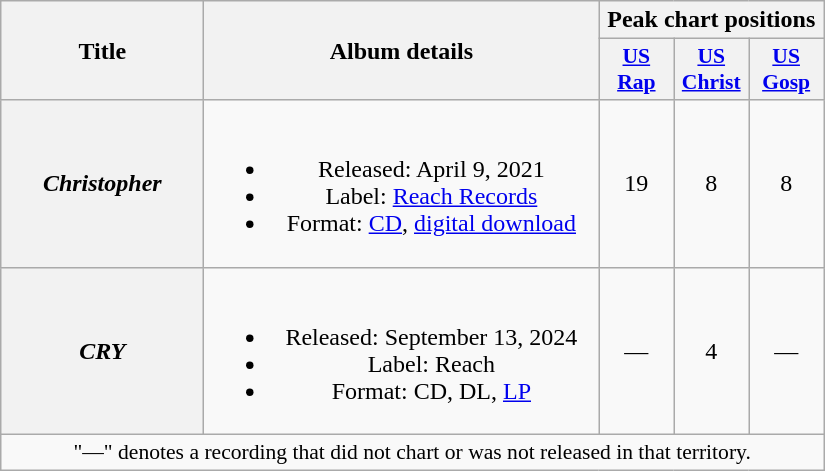<table class="wikitable plainrowheaders" style="text-align:center;">
<tr>
<th rowspan="2" scope="col" style="width:8em;">Title</th>
<th rowspan="2" scope="col" style="width:16em;">Album details</th>
<th colspan="3">Peak chart positions</th>
</tr>
<tr>
<th scope="col" style="width:3em;font-size:90%;"><a href='#'>US<br>Rap</a><br></th>
<th scope="col" style="width:3em;font-size:90%;"><a href='#'>US<br>Christ</a><br></th>
<th scope="col" style="width:3em;font-size:90%;"><a href='#'>US<br>Gosp</a><br></th>
</tr>
<tr>
<th scope="row"><em>Christopher</em></th>
<td><br><ul><li>Released: April 9, 2021</li><li>Label: <a href='#'>Reach Records</a></li><li>Format: <a href='#'>CD</a>, <a href='#'>digital download</a></li></ul></td>
<td>19</td>
<td>8</td>
<td>8</td>
</tr>
<tr>
<th scope="row"><em>CRY</em></th>
<td><br><ul><li>Released: September 13, 2024</li><li>Label: Reach</li><li>Format: CD, DL, <a href='#'>LP</a></li></ul></td>
<td>—</td>
<td>4</td>
<td>—</td>
</tr>
<tr>
<td colspan="5" style="font-size:90%">"—" denotes a recording that did not chart or was not released in that territory.</td>
</tr>
</table>
